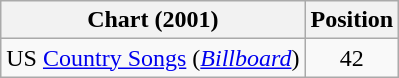<table class="wikitable sortable">
<tr>
<th scope="col">Chart (2001)</th>
<th scope="col">Position</th>
</tr>
<tr>
<td>US <a href='#'>Country Songs</a> (<em><a href='#'>Billboard</a></em>)</td>
<td align="center">42</td>
</tr>
</table>
